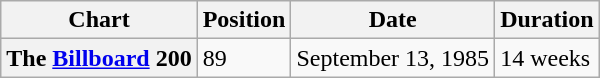<table class="wikitable">
<tr>
<th scope="col">Chart</th>
<th scope="col">Position</th>
<th scope="col">Date</th>
<th scope="col">Duration</th>
</tr>
<tr>
<th scope="row">The <a href='#'>Billboard</a> 200</th>
<td>89</td>
<td>September 13, 1985</td>
<td>14 weeks</td>
</tr>
</table>
